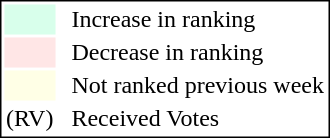<table style="border:1px solid black;">
<tr>
<td style="background:#D8FFEB; width:20px;"></td>
<td> </td>
<td>Increase in ranking</td>
</tr>
<tr>
<td style="background:#FFE6E6; width:20px;"></td>
<td> </td>
<td>Decrease in ranking</td>
</tr>
<tr>
<td style="background:#FFFFE6; width:20px;"></td>
<td> </td>
<td>Not ranked previous week</td>
</tr>
<tr>
<td>(RV)</td>
<td> </td>
<td>Received Votes</td>
</tr>
</table>
